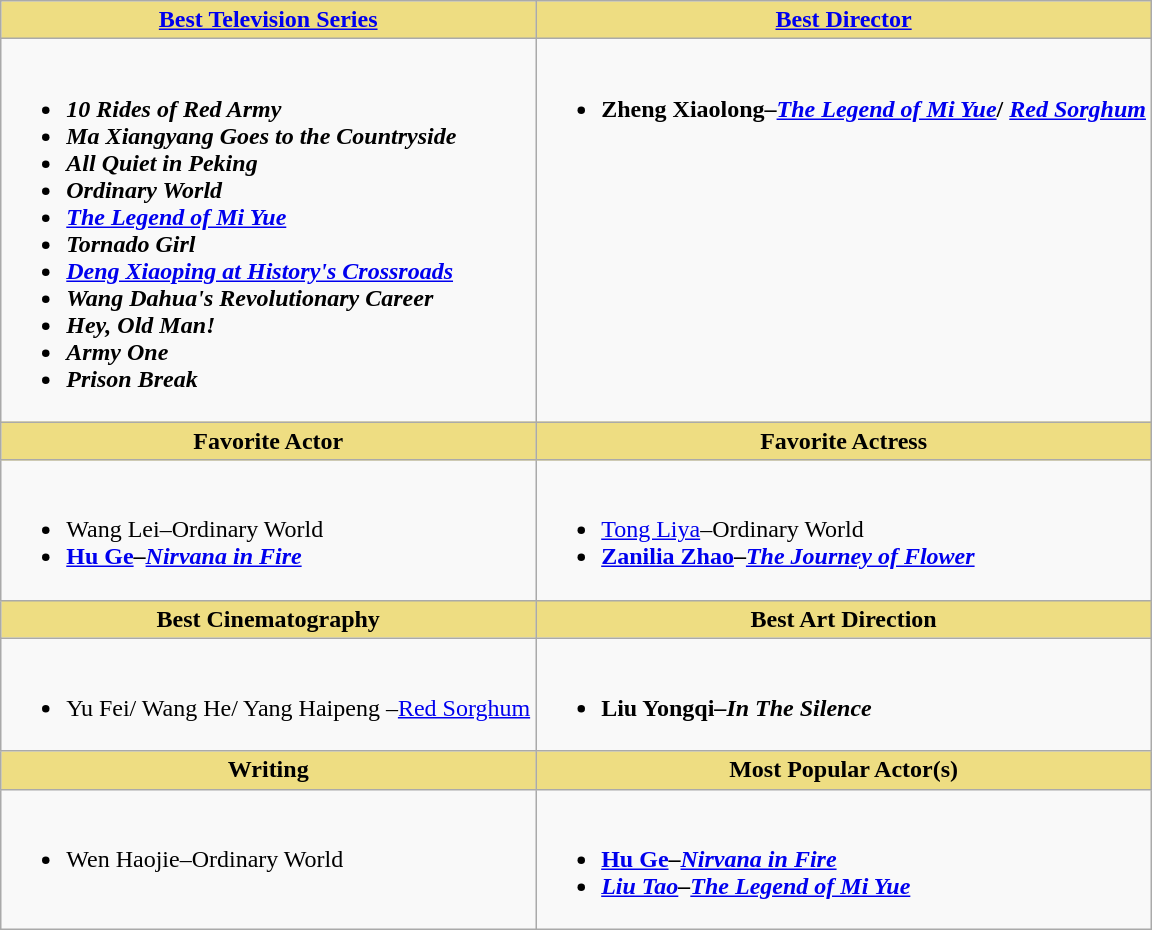<table class="wikitable">
<tr>
<th style="background:#EEDD82; width=50%"><a href='#'>Best Television Series</a></th>
<th style="background:#EEDD82; width=50%"><a href='#'>Best Director</a></th>
</tr>
<tr>
<td valign="top"><br><ul><li><strong><em>10 Rides of Red Army</em></strong></li><li><strong><em>Ma Xiangyang Goes to the Countryside</em></strong></li><li><strong><em>All Quiet in Peking</em></strong></li><li><strong><em>Ordinary World</em></strong></li><li><strong><em><a href='#'>The Legend of Mi Yue</a></em></strong></li><li><strong><em>Tornado Girl</em></strong></li><li><strong><em><a href='#'>Deng Xiaoping at History's Crossroads</a></em></strong></li><li><strong><em>Wang Dahua's Revolutionary Career</em></strong></li><li><strong><em>Hey, Old Man!</em></strong></li><li><strong><em>Army One</em></strong></li><li><strong><em>Prison Break</em></strong></li></ul></td>
<td valign="top"><br><ul><li><strong>Zheng Xiaolong–<em><a href='#'>The Legend of Mi Yue</a></em>/ <em><a href='#'>Red Sorghum</a><strong><em></li></ul></td>
</tr>
<tr>
<th style="background:#EEDD82; width=50%">Favorite Actor</th>
<th style="background:#EEDD82; width=50%">Favorite Actress</th>
</tr>
<tr>
<td valign="top"><br><ul><li></strong>Wang Lei–</em>Ordinary World</em></strong></li><li><strong><a href='#'>Hu Ge</a>–<em><a href='#'>Nirvana in Fire</a><strong><em></li></ul></td>
<td valign="top"><br><ul><li></strong><a href='#'>Tong Liya</a>–</em>Ordinary World</em></strong></li><li><strong><a href='#'>Zanilia Zhao</a>–<em><a href='#'>The Journey of Flower</a><strong><em></li></ul></td>
</tr>
<tr>
<th style="background:#EEDD82; width=50%">Best Cinematography</th>
<th style="background:#EEDD82; width=50%">Best Art Direction</th>
</tr>
<tr>
<td valign="top"><br><ul><li></strong>Yu Fei/ Wang He/ Yang Haipeng –</em><a href='#'>Red Sorghum</a></em></strong></li></ul></td>
<td valign="top"><br><ul><li><strong>Liu Yongqi–<em>In The Silence<strong><em></li></ul></td>
</tr>
<tr>
<th style="background:#EEDD82; width=50%">Writing</th>
<th style="background:#EEDD82; width=50%">Most Popular Actor(s)</th>
</tr>
<tr>
<td valign="top"><br><ul><li></strong>Wen Haojie–</em>Ordinary World</em></strong></li></ul></td>
<td valign="top"><br><ul><li><strong><a href='#'>Hu Ge</a>–<em><a href='#'>Nirvana in Fire</a><strong><em></li><li></strong><a href='#'>Liu Tao</a>–</em><a href='#'>The Legend of Mi Yue</a></em></strong></li></ul></td>
</tr>
</table>
